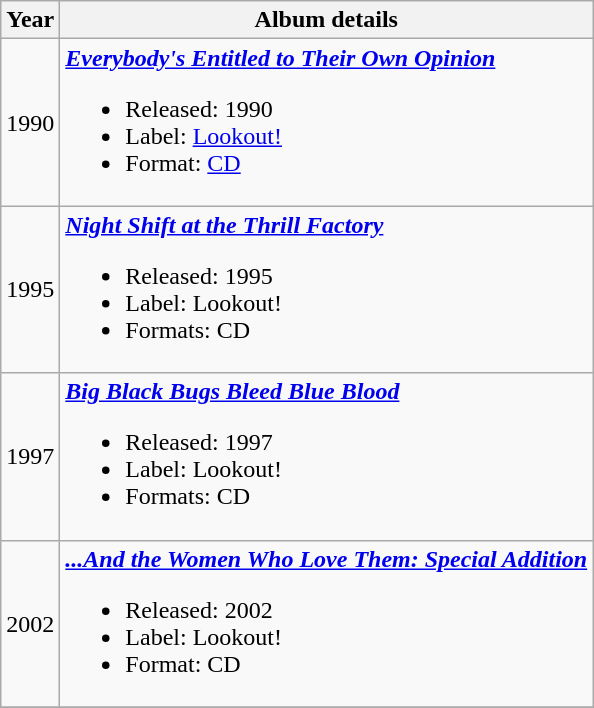<table class ="wikitable">
<tr>
<th>Year</th>
<th>Album details</th>
</tr>
<tr>
<td>1990</td>
<td><strong><em><a href='#'>Everybody's Entitled to Their Own Opinion</a></em></strong><br><ul><li>Released: 1990</li><li>Label: <a href='#'>Lookout!</a></li><li>Format: <a href='#'>CD</a></li></ul></td>
</tr>
<tr>
<td>1995</td>
<td><strong><em><a href='#'>Night Shift at the Thrill Factory</a></em></strong><br><ul><li>Released: 1995</li><li>Label: Lookout!</li><li>Formats: CD</li></ul></td>
</tr>
<tr>
<td>1997</td>
<td><strong><em><a href='#'>Big Black Bugs Bleed Blue Blood</a></em></strong><br><ul><li>Released: 1997</li><li>Label: Lookout!</li><li>Formats: CD</li></ul></td>
</tr>
<tr>
<td>2002</td>
<td><strong><em><a href='#'>...And the Women Who Love Them: Special Addition</a></em></strong><br><ul><li>Released: 2002</li><li>Label: Lookout!</li><li>Format: CD</li></ul></td>
</tr>
<tr>
</tr>
</table>
